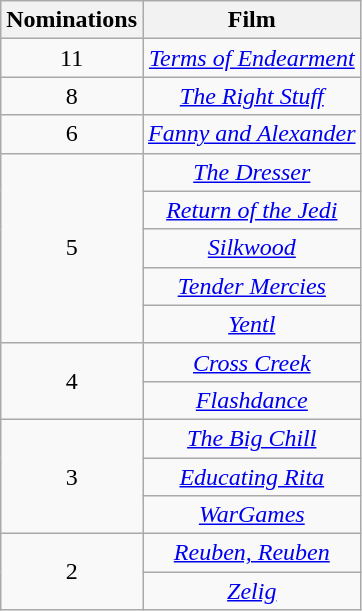<table class="wikitable plainrowheaders" style="text-align: center;">
<tr>
<th scope="col" style="width:55px;">Nominations</th>
<th scope="col" style="text-align:center;">Film</th>
</tr>
<tr>
<td scope="row" style="text-align:center">11</td>
<td><em><a href='#'>Terms of Endearment</a></em></td>
</tr>
<tr>
<td scope="row" style="text-align:center">8</td>
<td><em><a href='#'>The Right Stuff</a></em></td>
</tr>
<tr>
<td scope="row" style="text-align:center">6</td>
<td><em><a href='#'>Fanny and Alexander</a></em></td>
</tr>
<tr>
<td rowspan="5" scope="row" style="text-align:center">5</td>
<td><em><a href='#'>The Dresser</a></em></td>
</tr>
<tr>
<td><em><a href='#'>Return of the Jedi</a></em></td>
</tr>
<tr>
<td><em><a href='#'>Silkwood</a></em></td>
</tr>
<tr>
<td><em><a href='#'>Tender Mercies</a></em></td>
</tr>
<tr>
<td><em><a href='#'>Yentl</a></em></td>
</tr>
<tr>
<td rowspan="2" scope="row" style="text-align:center">4</td>
<td><em><a href='#'>Cross Creek</a></em></td>
</tr>
<tr>
<td><em><a href='#'>Flashdance</a></em></td>
</tr>
<tr>
<td rowspan="3" scope="row" style="text-align:center">3</td>
<td><em><a href='#'>The Big Chill</a></em></td>
</tr>
<tr>
<td><em><a href='#'>Educating Rita</a></em></td>
</tr>
<tr>
<td><em><a href='#'>WarGames</a></em></td>
</tr>
<tr>
<td rowspan="2" scope="row" style="text-align:center">2</td>
<td><em><a href='#'>Reuben, Reuben</a></em></td>
</tr>
<tr>
<td><em><a href='#'>Zelig</a></em></td>
</tr>
</table>
